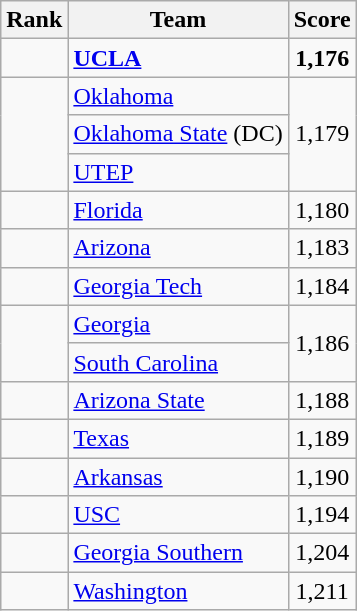<table class="wikitable sortable" style="text-align:center">
<tr>
<th dat-sort-type=number>Rank</th>
<th>Team</th>
<th>Score</th>
</tr>
<tr>
<td></td>
<td align=left><strong><a href='#'>UCLA</a></strong></td>
<td><strong>1,176</strong></td>
</tr>
<tr>
<td rowspan=3></td>
<td align=left><a href='#'>Oklahoma</a></td>
<td rowspan=3>1,179</td>
</tr>
<tr>
<td align=left><a href='#'>Oklahoma State</a> (DC)</td>
</tr>
<tr>
<td align=left><a href='#'>UTEP</a></td>
</tr>
<tr>
<td></td>
<td align=left><a href='#'>Florida</a></td>
<td>1,180</td>
</tr>
<tr>
<td></td>
<td align=left><a href='#'>Arizona</a></td>
<td>1,183</td>
</tr>
<tr>
<td></td>
<td align=left><a href='#'>Georgia Tech</a></td>
<td>1,184</td>
</tr>
<tr>
<td rowspan=2></td>
<td align=left><a href='#'>Georgia</a></td>
<td rowspan=2>1,186</td>
</tr>
<tr>
<td align=left><a href='#'>South Carolina</a></td>
</tr>
<tr>
<td></td>
<td align=left><a href='#'>Arizona State</a></td>
<td>1,188</td>
</tr>
<tr>
<td></td>
<td align=left><a href='#'>Texas</a></td>
<td>1,189</td>
</tr>
<tr>
<td></td>
<td align=left><a href='#'>Arkansas</a></td>
<td>1,190</td>
</tr>
<tr>
<td></td>
<td align=left><a href='#'>USC</a></td>
<td>1,194</td>
</tr>
<tr>
<td></td>
<td align=left><a href='#'>Georgia Southern</a></td>
<td>1,204</td>
</tr>
<tr>
<td></td>
<td align=left><a href='#'>Washington</a></td>
<td>1,211</td>
</tr>
</table>
